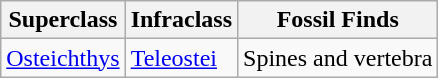<table class="wikitable">
<tr>
<th>Superclass</th>
<th>Infraclass</th>
<th>Fossil Finds</th>
</tr>
<tr>
<td><a href='#'>Osteichthys</a></td>
<td><a href='#'>Teleostei</a></td>
<td>Spines and vertebra</td>
</tr>
</table>
